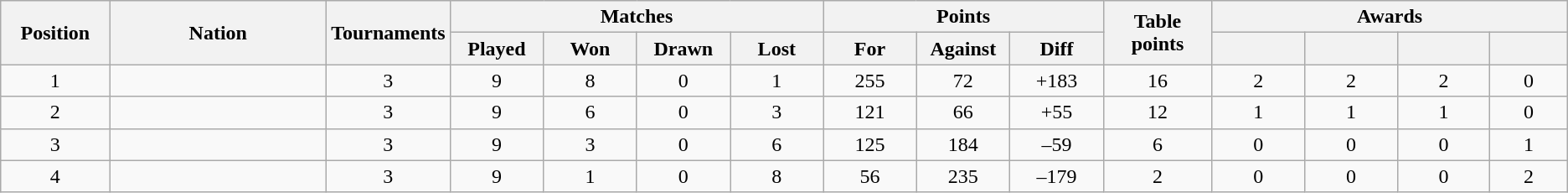<table class="wikitable" style="text-align:center">
<tr>
<th rowspan="2" style="width:7%">Position</th>
<th rowspan="2" style="width:14%">Nation</th>
<th rowspan="2" style="width:7%">Tournaments</th>
<th colspan="4" style="width:28%">Matches</th>
<th colspan="3" style="width:21%">Points</th>
<th rowspan="2" style="width:7%">Table<br> points</th>
<th colspan="4" style="width:24%">Awards</th>
</tr>
<tr>
<th style="width:6%">Played</th>
<th style="width:6%">Won</th>
<th style="width:6%">Drawn</th>
<th style="width:6%">Lost</th>
<th style="width:6%">For</th>
<th style="width:6%">Against</th>
<th style="width:6%">Diff</th>
<th style="width:6%"></th>
<th style="width:6%"></th>
<th style="width:6%"></th>
<th style="width:6%"></th>
</tr>
<tr>
<td>1</td>
<td align="left"></td>
<td>3</td>
<td>9</td>
<td>8</td>
<td>0</td>
<td>1</td>
<td>255</td>
<td>72</td>
<td>+183</td>
<td>16</td>
<td>2</td>
<td>2</td>
<td>2</td>
<td>0</td>
</tr>
<tr>
<td>2</td>
<td align="left"></td>
<td>3</td>
<td>9</td>
<td>6</td>
<td>0</td>
<td>3</td>
<td>121</td>
<td>66</td>
<td>+55</td>
<td>12</td>
<td>1</td>
<td>1</td>
<td>1</td>
<td>0</td>
</tr>
<tr>
<td>3</td>
<td align="left"></td>
<td>3</td>
<td>9</td>
<td>3</td>
<td>0</td>
<td>6</td>
<td>125</td>
<td>184</td>
<td>–59</td>
<td>6</td>
<td>0</td>
<td>0</td>
<td>0</td>
<td>1</td>
</tr>
<tr>
<td>4</td>
<td align="left"></td>
<td>3</td>
<td>9</td>
<td>1</td>
<td>0</td>
<td>8</td>
<td>56</td>
<td>235</td>
<td>–179</td>
<td>2</td>
<td>0</td>
<td>0</td>
<td>0</td>
<td>2</td>
</tr>
</table>
